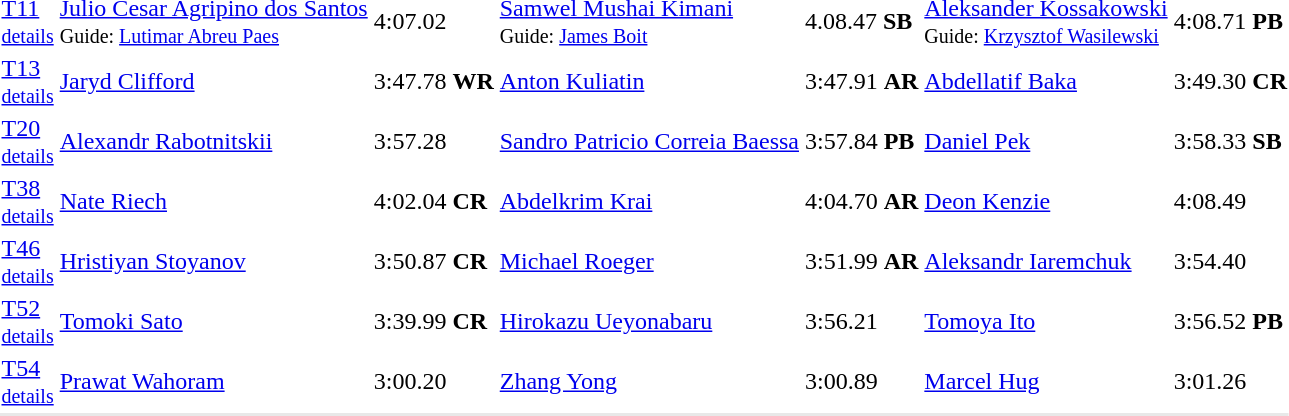<table>
<tr>
<td><a href='#'>T11</a><br><small><a href='#'>details</a></small></td>
<td><a href='#'>Julio Cesar Agripino dos Santos</a><br><small>Guide: <a href='#'>Lutimar Abreu Paes</a></small><br></td>
<td>4:07.02</td>
<td><a href='#'>Samwel Mushai Kimani</a><br><small>Guide: <a href='#'>James Boit</a></small><br></td>
<td>4.08.47 <strong>SB</strong></td>
<td><a href='#'>Aleksander Kossakowski</a><br><small>Guide: <a href='#'>Krzysztof Wasilewski</a></small><br></td>
<td>4:08.71 <strong>PB</strong></td>
</tr>
<tr>
<td><a href='#'>T13</a><br><small><a href='#'>details</a></small></td>
<td><a href='#'>Jaryd Clifford</a><br></td>
<td>3:47.78 <strong>WR</strong></td>
<td><a href='#'>Anton Kuliatin</a><br></td>
<td>3:47.91 <strong>AR</strong></td>
<td><a href='#'>Abdellatif Baka</a><br></td>
<td>3:49.30 <strong>CR</strong></td>
</tr>
<tr>
<td><a href='#'>T20</a><br><small><a href='#'>details</a></small></td>
<td><a href='#'>Alexandr Rabotnitskii</a><br></td>
<td>3:57.28</td>
<td><a href='#'>Sandro Patricio Correia Baessa</a><br></td>
<td>3:57.84 <strong>PB</strong></td>
<td><a href='#'>Daniel Pek</a><br></td>
<td>3:58.33 <strong>SB</strong></td>
</tr>
<tr>
<td><a href='#'>T38</a><br><small><a href='#'>details</a></small></td>
<td><a href='#'>Nate Riech</a><br></td>
<td>4:02.04 <strong>CR</strong></td>
<td><a href='#'>Abdelkrim Krai</a><br></td>
<td>4:04.70 <strong>AR</strong></td>
<td><a href='#'>Deon Kenzie</a><br></td>
<td>4:08.49</td>
</tr>
<tr>
<td><a href='#'>T46</a><br><small><a href='#'>details</a></small></td>
<td><a href='#'>Hristiyan Stoyanov</a><br></td>
<td>3:50.87 <strong>CR</strong></td>
<td><a href='#'>Michael Roeger</a><br></td>
<td>3:51.99 <strong>AR</strong></td>
<td><a href='#'>Aleksandr Iaremchuk</a><br></td>
<td>3:54.40</td>
</tr>
<tr>
<td><a href='#'>T52</a><br><small><a href='#'>details</a></small></td>
<td><a href='#'>Tomoki Sato</a><br></td>
<td>3:39.99 <strong>CR</strong></td>
<td><a href='#'>Hirokazu Ueyonabaru</a><br></td>
<td>3:56.21</td>
<td><a href='#'>Tomoya Ito</a><br></td>
<td>3:56.52 <strong>PB</strong></td>
</tr>
<tr>
<td><a href='#'>T54</a><br><small><a href='#'>details</a></small></td>
<td><a href='#'>Prawat Wahoram</a><br></td>
<td>3:00.20</td>
<td><a href='#'>Zhang Yong</a><br></td>
<td>3:00.89</td>
<td><a href='#'>Marcel Hug</a><br></td>
<td>3:01.26</td>
</tr>
<tr bgcolor= e8e8e8>
<td colspan=7></td>
</tr>
</table>
